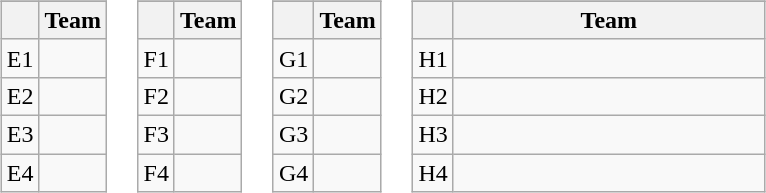<table>
<tr valign=top>
<td><br><table class="wikitable">
<tr>
</tr>
<tr>
<th></th>
<th>Team</th>
</tr>
<tr>
<td align=center>E1</td>
<td></td>
</tr>
<tr>
<td align=center>E2</td>
<td></td>
</tr>
<tr>
<td align=center>E3</td>
<td></td>
</tr>
<tr>
<td align=center>E4</td>
<td></td>
</tr>
</table>
</td>
<td><br><table class="wikitable">
<tr>
</tr>
<tr>
<th></th>
<th>Team</th>
</tr>
<tr>
<td align=center>F1</td>
<td></td>
</tr>
<tr>
<td align=center>F2</td>
<td></td>
</tr>
<tr>
<td align=center>F3</td>
<td></td>
</tr>
<tr>
<td align=center>F4</td>
<td></td>
</tr>
</table>
</td>
<td><br><table class="wikitable">
<tr>
</tr>
<tr>
<th></th>
<th>Team</th>
</tr>
<tr>
<td align=center>G1</td>
<td></td>
</tr>
<tr>
<td align=center>G2</td>
<td></td>
</tr>
<tr>
<td align=center>G3</td>
<td></td>
</tr>
<tr>
<td align=center>G4</td>
<td></td>
</tr>
</table>
</td>
<td><br><table class="wikitable">
<tr>
</tr>
<tr>
<th></th>
<th width=200>Team</th>
</tr>
<tr>
<td align=center>H1</td>
<td></td>
</tr>
<tr>
<td align=center>H2</td>
<td></td>
</tr>
<tr>
<td align=center>H3</td>
<td></td>
</tr>
<tr>
<td align=center>H4</td>
<td></td>
</tr>
</table>
</td>
</tr>
</table>
